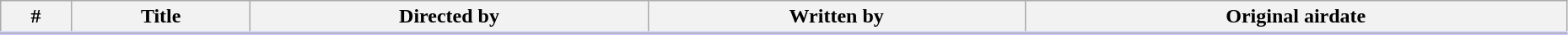<table class="wikitable" width="98%">
<tr style="border-bottom: 3px solid #CCF">
<th>#</th>
<th>Title</th>
<th>Directed by</th>
<th>Written by</th>
<th>Original airdate</th>
</tr>
<tr>
</tr>
</table>
